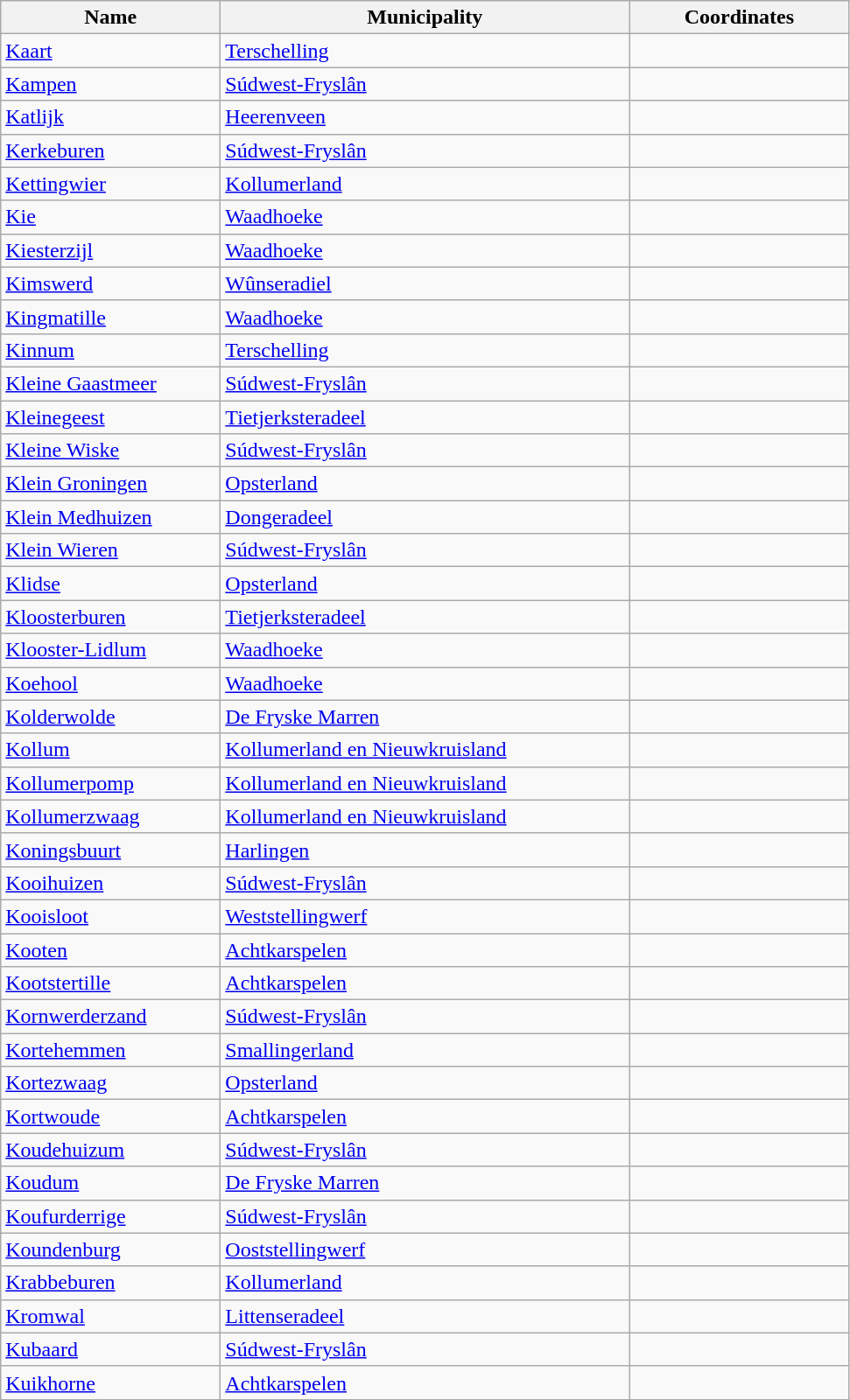<table class="wikitable sortable">
<tr>
<th style="width:10em">Name</th>
<th style="width:19em">Municipality</th>
<th style="width:10em" style="text-align:center">Coordinates</th>
</tr>
<tr>
<td><a href='#'>Kaart</a></td>
<td><a href='#'>Terschelling</a></td>
<td></td>
</tr>
<tr>
<td><a href='#'>Kampen</a></td>
<td><a href='#'>Súdwest-Fryslân</a></td>
<td></td>
</tr>
<tr>
<td><a href='#'>Katlijk</a></td>
<td><a href='#'>Heerenveen</a></td>
<td></td>
</tr>
<tr>
<td><a href='#'>Kerkeburen</a></td>
<td><a href='#'>Súdwest-Fryslân</a></td>
<td></td>
</tr>
<tr>
<td><a href='#'>Kettingwier</a></td>
<td><a href='#'>Kollumerland</a></td>
<td></td>
</tr>
<tr>
<td><a href='#'>Kie</a></td>
<td><a href='#'>Waadhoeke</a></td>
<td></td>
</tr>
<tr>
<td><a href='#'>Kiesterzijl</a></td>
<td><a href='#'>Waadhoeke</a></td>
<td></td>
</tr>
<tr>
<td><a href='#'>Kimswerd</a></td>
<td><a href='#'>Wûnseradiel</a></td>
<td></td>
</tr>
<tr>
<td><a href='#'>Kingmatille</a></td>
<td><a href='#'>Waadhoeke</a></td>
<td></td>
</tr>
<tr>
<td><a href='#'>Kinnum</a></td>
<td><a href='#'>Terschelling</a></td>
<td></td>
</tr>
<tr>
<td><a href='#'>Kleine Gaastmeer</a></td>
<td><a href='#'>Súdwest-Fryslân</a></td>
<td></td>
</tr>
<tr>
<td><a href='#'>Kleinegeest</a></td>
<td><a href='#'>Tietjerksteradeel</a></td>
<td></td>
</tr>
<tr>
<td><a href='#'>Kleine Wiske</a></td>
<td><a href='#'>Súdwest-Fryslân</a></td>
<td></td>
</tr>
<tr>
<td><a href='#'>Klein Groningen</a></td>
<td><a href='#'>Opsterland</a></td>
<td></td>
</tr>
<tr>
<td><a href='#'>Klein Medhuizen</a></td>
<td><a href='#'>Dongeradeel</a></td>
<td></td>
</tr>
<tr>
<td><a href='#'>Klein Wieren</a></td>
<td><a href='#'>Súdwest-Fryslân</a></td>
<td></td>
</tr>
<tr>
<td><a href='#'>Klidse</a></td>
<td><a href='#'>Opsterland</a></td>
<td></td>
</tr>
<tr>
<td><a href='#'>Kloosterburen</a></td>
<td><a href='#'>Tietjerksteradeel</a></td>
<td></td>
</tr>
<tr>
<td><a href='#'>Klooster-Lidlum</a></td>
<td><a href='#'>Waadhoeke</a></td>
<td></td>
</tr>
<tr>
<td><a href='#'>Koehool</a></td>
<td><a href='#'>Waadhoeke</a></td>
<td></td>
</tr>
<tr>
<td><a href='#'>Kolderwolde</a></td>
<td><a href='#'>De Fryske Marren</a></td>
<td></td>
</tr>
<tr>
<td><a href='#'>Kollum</a></td>
<td><a href='#'>Kollumerland en Nieuwkruisland</a></td>
<td></td>
</tr>
<tr>
<td><a href='#'>Kollumerpomp</a></td>
<td><a href='#'>Kollumerland en Nieuwkruisland</a></td>
<td></td>
</tr>
<tr>
<td><a href='#'>Kollumerzwaag</a></td>
<td><a href='#'>Kollumerland en Nieuwkruisland</a></td>
<td></td>
</tr>
<tr>
<td><a href='#'>Koningsbuurt</a></td>
<td><a href='#'>Harlingen</a></td>
<td></td>
</tr>
<tr>
<td><a href='#'>Kooihuizen</a></td>
<td><a href='#'>Súdwest-Fryslân</a></td>
<td></td>
</tr>
<tr>
<td><a href='#'>Kooisloot</a></td>
<td><a href='#'>Weststellingwerf</a></td>
<td></td>
</tr>
<tr>
<td><a href='#'>Kooten</a></td>
<td><a href='#'>Achtkarspelen</a></td>
<td></td>
</tr>
<tr>
<td><a href='#'>Kootstertille</a></td>
<td><a href='#'>Achtkarspelen</a></td>
<td></td>
</tr>
<tr>
<td><a href='#'>Kornwerderzand</a></td>
<td><a href='#'>Súdwest-Fryslân</a></td>
<td></td>
</tr>
<tr>
<td><a href='#'>Kortehemmen</a></td>
<td><a href='#'>Smallingerland</a></td>
<td></td>
</tr>
<tr>
<td><a href='#'>Kortezwaag</a></td>
<td><a href='#'>Opsterland</a></td>
<td></td>
</tr>
<tr>
<td><a href='#'>Kortwoude</a></td>
<td><a href='#'>Achtkarspelen</a></td>
<td></td>
</tr>
<tr>
<td><a href='#'>Koudehuizum</a></td>
<td><a href='#'>Súdwest-Fryslân</a></td>
<td></td>
</tr>
<tr>
<td><a href='#'>Koudum</a></td>
<td><a href='#'>De Fryske Marren</a></td>
<td></td>
</tr>
<tr>
<td><a href='#'>Koufurderrige</a></td>
<td><a href='#'>Súdwest-Fryslân</a></td>
<td></td>
</tr>
<tr>
<td><a href='#'>Koundenburg</a></td>
<td><a href='#'>Ooststellingwerf</a></td>
<td></td>
</tr>
<tr>
<td><a href='#'>Krabbeburen</a></td>
<td><a href='#'>Kollumerland</a></td>
<td></td>
</tr>
<tr>
<td><a href='#'>Kromwal</a></td>
<td><a href='#'>Littenseradeel</a></td>
<td></td>
</tr>
<tr>
<td><a href='#'>Kubaard</a></td>
<td><a href='#'>Súdwest-Fryslân</a></td>
<td></td>
</tr>
<tr>
<td><a href='#'>Kuikhorne</a></td>
<td><a href='#'>Achtkarspelen</a></td>
<td></td>
</tr>
</table>
